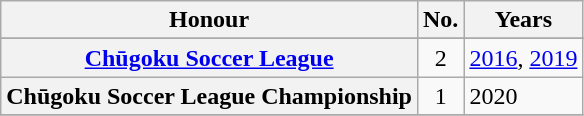<table class="wikitable plainrowheaders">
<tr>
<th scope=col>Honour</th>
<th scope=col>No.</th>
<th scope=col>Years</th>
</tr>
<tr>
</tr>
<tr>
<th scope=row><a href='#'>Chūgoku Soccer League</a></th>
<td align="center">2</td>
<td><a href='#'>2016</a>, <a href='#'>2019</a></td>
</tr>
<tr>
<th scope=row>Chūgoku Soccer League Championship</th>
<td align="center">1</td>
<td>2020</td>
</tr>
<tr>
</tr>
</table>
